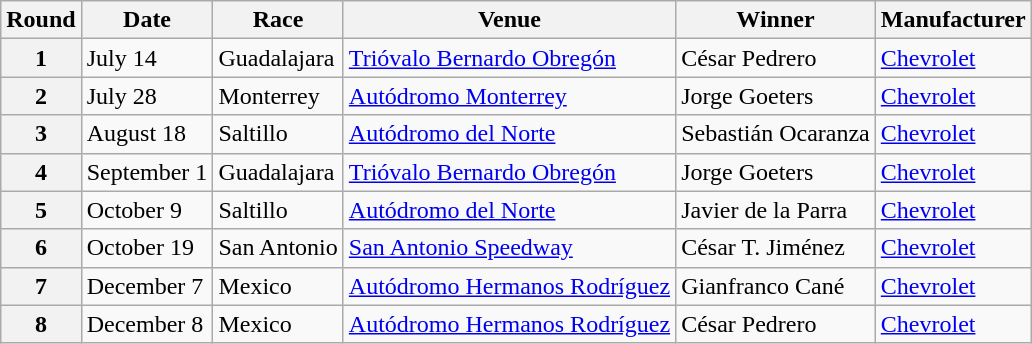<table class=wikitable>
<tr>
<th>Round</th>
<th>Date</th>
<th>Race</th>
<th>Venue</th>
<th>Winner</th>
<th>Manufacturer</th>
</tr>
<tr>
<th>1</th>
<td>July 14</td>
<td> Guadalajara</td>
<td><a href='#'>Trióvalo Bernardo Obregón</a></td>
<td>César Pedrero</td>
<td> <a href='#'>Chevrolet</a></td>
</tr>
<tr>
<th>2</th>
<td>July 28</td>
<td> Monterrey</td>
<td><a href='#'>Autódromo Monterrey</a></td>
<td>Jorge Goeters</td>
<td> <a href='#'>Chevrolet</a></td>
</tr>
<tr>
<th>3</th>
<td>August 18</td>
<td> Saltillo</td>
<td><a href='#'>Autódromo del Norte</a></td>
<td>Sebastián Ocaranza</td>
<td> <a href='#'>Chevrolet</a></td>
</tr>
<tr>
<th>4</th>
<td>September 1</td>
<td> Guadalajara</td>
<td><a href='#'>Trióvalo Bernardo Obregón</a></td>
<td>Jorge Goeters</td>
<td> <a href='#'>Chevrolet</a></td>
</tr>
<tr>
<th>5</th>
<td>October 9</td>
<td> Saltillo</td>
<td><a href='#'>Autódromo del Norte</a></td>
<td>Javier de la Parra</td>
<td> <a href='#'>Chevrolet</a></td>
</tr>
<tr>
<th>6</th>
<td>October 19</td>
<td> San Antonio</td>
<td><a href='#'>San Antonio Speedway</a></td>
<td>César T. Jiménez</td>
<td> <a href='#'>Chevrolet</a></td>
</tr>
<tr>
<th>7</th>
<td>December 7</td>
<td> Mexico</td>
<td><a href='#'>Autódromo Hermanos Rodríguez</a></td>
<td>Gianfranco Cané</td>
<td> <a href='#'>Chevrolet</a></td>
</tr>
<tr>
<th>8</th>
<td>December 8</td>
<td> Mexico</td>
<td><a href='#'>Autódromo Hermanos Rodríguez</a></td>
<td>César Pedrero</td>
<td> <a href='#'>Chevrolet</a></td>
</tr>
</table>
